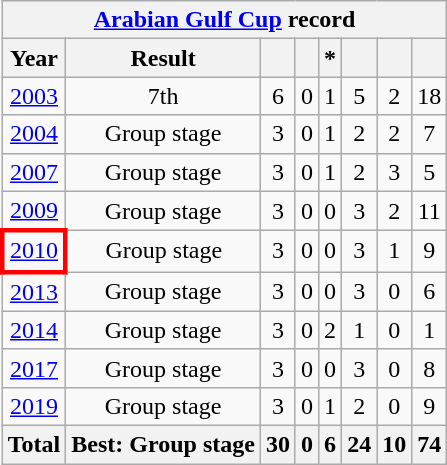<table class="wikitable" style="text-align: center;">
<tr>
<th colspan=10><a href='#'>Arabian Gulf Cup</a> record</th>
</tr>
<tr>
<th>Year</th>
<th>Result</th>
<th></th>
<th></th>
<th>*</th>
<th></th>
<th></th>
<th></th>
</tr>
<tr>
<td> <a href='#'>2003</a></td>
<td>7th</td>
<td>6</td>
<td>0</td>
<td>1</td>
<td>5</td>
<td>2</td>
<td>18</td>
</tr>
<tr>
<td> <a href='#'>2004</a></td>
<td>Group stage</td>
<td>3</td>
<td>0</td>
<td>1</td>
<td>2</td>
<td>2</td>
<td>7</td>
</tr>
<tr>
<td> <a href='#'>2007</a></td>
<td>Group stage</td>
<td>3</td>
<td>0</td>
<td>1</td>
<td>2</td>
<td>3</td>
<td>5</td>
</tr>
<tr>
<td> <a href='#'>2009</a></td>
<td>Group stage</td>
<td>3</td>
<td>0</td>
<td>0</td>
<td>3</td>
<td>2</td>
<td>11</td>
</tr>
<tr>
<td style="border: 3px solid red"> <a href='#'>2010</a></td>
<td>Group stage</td>
<td>3</td>
<td>0</td>
<td>0</td>
<td>3</td>
<td>1</td>
<td>9</td>
</tr>
<tr>
<td> <a href='#'>2013</a></td>
<td>Group stage</td>
<td>3</td>
<td>0</td>
<td>0</td>
<td>3</td>
<td>0</td>
<td>6</td>
</tr>
<tr>
<td> <a href='#'>2014</a></td>
<td>Group stage</td>
<td>3</td>
<td>0</td>
<td>2</td>
<td>1</td>
<td>0</td>
<td>1</td>
</tr>
<tr>
<td> <a href='#'>2017</a></td>
<td>Group stage</td>
<td>3</td>
<td>0</td>
<td>0</td>
<td>3</td>
<td>0</td>
<td>8</td>
</tr>
<tr>
<td> <a href='#'>2019</a></td>
<td>Group stage</td>
<td>3</td>
<td>0</td>
<td>1</td>
<td>2</td>
<td>0</td>
<td>9</td>
</tr>
<tr>
<th><strong>Total</strong></th>
<th><strong>Best: Group stage</strong></th>
<th><strong>30</strong></th>
<th><strong>0</strong></th>
<th><strong>6</strong></th>
<th><strong>24</strong></th>
<th><strong>10</strong></th>
<th><strong>74</strong></th>
</tr>
</table>
